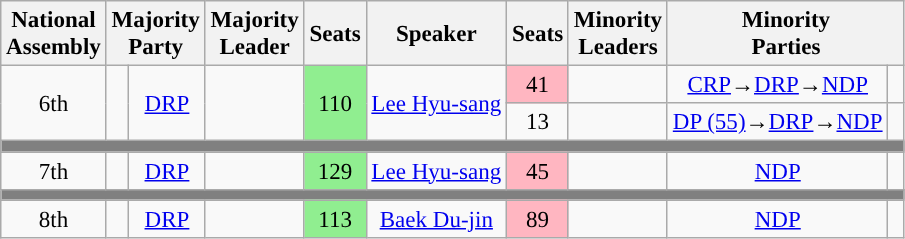<table class="wikitable" style="font-size:96%; text-align:center;">
<tr>
<th>National<br>Assembly</th>
<th colspan="2">Majority<br>Party</th>
<th>Majority<br>Leader</th>
<th>Seats</th>
<th>Speaker</th>
<th>Seats</th>
<th>Minority<br>Leaders</th>
<th colspan="2">Minority<br>Parties</th>
</tr>
<tr>
<td rowspan="2">6th<br></td>
<td rowspan="2" style="background: "> </td>
<td rowspan="2"><a href='#'>DRP</a></td>
<td rowspan="2"></td>
<td rowspan="2" style="background:lightgreen;">110</td>
<td rowspan="2"><a href='#'>Lee Hyu-sang</a> </td>
<td style="background:lightpink;">41</td>
<td></td>
<td><a href='#'>CRP</a>→<a href='#'>DRP</a>→<a href='#'>NDP</a></td>
<td style="background: "> </td>
</tr>
<tr>
<td>13</td>
<td></td>
<td><a href='#'>DP (55)</a>→<a href='#'>DRP</a>→<a href='#'>NDP</a></td>
<td style="background: "></td>
</tr>
<tr>
<td bgcolor="grey" colspan = "10"></td>
</tr>
<tr>
<td rowspan="1">7th<br></td>
<td rowspan="1" style="background: "></td>
<td rowspan="1"><a href='#'>DRP</a></td>
<td rowspan="1"></td>
<td rowspan="1" style="background:lightgreen;">129</td>
<td rowspan="1"><a href='#'>Lee Hyu-sang</a> </td>
<td style="background:lightpink;">45</td>
<td></td>
<td><a href='#'>NDP</a></td>
<td style="background: "></td>
</tr>
<tr>
<td bgcolor="grey" colspan = "10"></td>
</tr>
<tr>
<td rowspan="1">8th<br></td>
<td rowspan="1" style="background: "> </td>
<td rowspan="1"><a href='#'>DRP</a></td>
<td rowspan="1"></td>
<td rowspan="1" style="background:lightgreen;">113</td>
<td rowspan="1"><a href='#'>Baek Du-jin</a> </td>
<td style="background:lightpink;">89</td>
<td></td>
<td><a href='#'>NDP</a></td>
<td style="background: "></td>
</tr>
</table>
